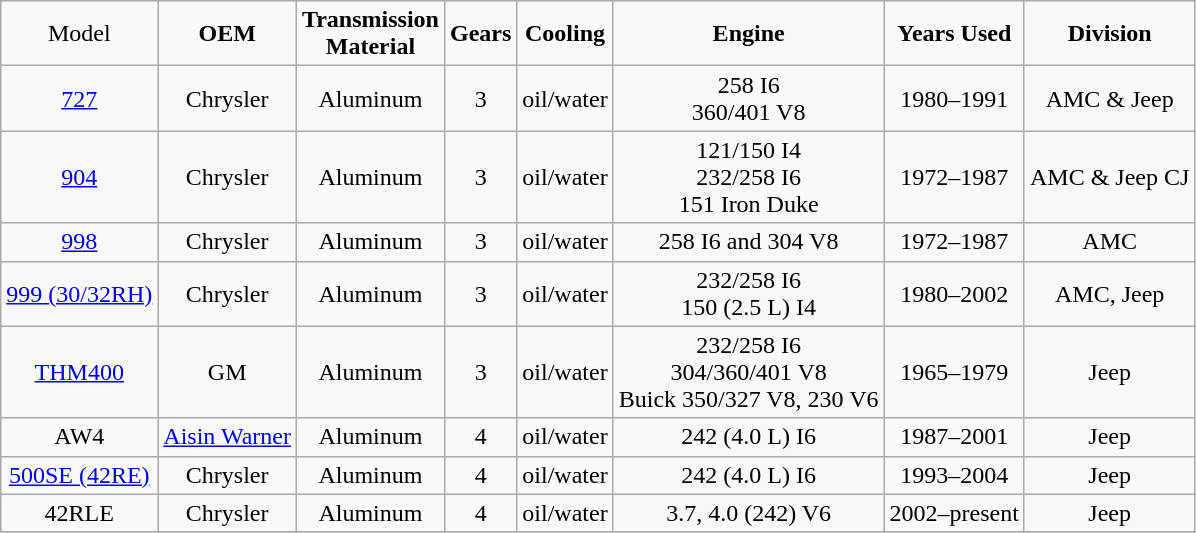<table class="wikitable" align="center">
<tr>
<td align="center" valign="center">Model</td>
<td align="center" valign="center"><strong>OEM</strong></td>
<td align="center" valign="center"><strong>Transmission<br>Material</strong></td>
<td align="center" valign="center"><strong>Gears</strong></td>
<td align="center" valign="center"><strong>Cooling</strong></td>
<td align="center" valign="center"><strong>Engine</strong></td>
<td align="center" valign="center"><strong>Years Used</strong></td>
<td align="center" valign="center"><strong>Division</strong></td>
</tr>
<tr ---->
<td align="center" valign="center"><a href='#'>727</a></td>
<td align="center" valign="center">Chrysler</td>
<td align="center" valign="center">Aluminum</td>
<td align="center" valign="center">3</td>
<td align="center" valign="center">oil/water</td>
<td align="center" valign="center">258 I6 <br> 360/401 V8</td>
<td align="center" valign="center">1980–1991</td>
<td align="center" valign="center">AMC & Jeep</td>
</tr>
<tr ---->
<td align="center" valign="center"><a href='#'>904</a></td>
<td align="center" valign="center">Chrysler</td>
<td align="center" valign="center">Aluminum</td>
<td align="center" valign="center">3</td>
<td align="center" valign="center">oil/water</td>
<td align="center" valign="center">121/150 I4 <br> 232/258 I6 <br> 151 Iron Duke</td>
<td align="center" valign="center">1972–1987</td>
<td align="center" valign="center">AMC & Jeep CJ</td>
</tr>
<tr ---->
<td align="center" valign="center"><a href='#'>998</a></td>
<td align="center" valign="center">Chrysler</td>
<td align="center" valign="center">Aluminum</td>
<td align="center" valign="center">3</td>
<td align="center" valign="center">oil/water</td>
<td align="center" valign="center">258 I6 and 304 V8</td>
<td align="center" valign="center">1972–1987</td>
<td align="center" valign="center">AMC</td>
</tr>
<tr ---->
<td align="center" valign="center"><a href='#'>999 (30/32RH)</a></td>
<td align="center" valign="center">Chrysler</td>
<td align="center" valign="center">Aluminum</td>
<td align="center" valign="center">3</td>
<td align="center" valign="center">oil/water</td>
<td align="center" valign="center">232/258 I6 <br> 150 (2.5 L) I4</td>
<td align="center" valign="center">1980–2002</td>
<td align="center" valign="center">AMC, Jeep</td>
</tr>
<tr ---->
<td align="center" valign="center"><a href='#'>THM400</a></td>
<td align="center" valign="center">GM</td>
<td align="center" valign="center">Aluminum</td>
<td align="center" valign="center">3</td>
<td align="center" valign="center">oil/water</td>
<td align="center" valign="center">232/258 I6 <br> 304/360/401 V8 <br> Buick 350/327 V8, 230 V6</td>
<td align="center" valign="center">1965–1979</td>
<td align="center" valign="center">Jeep</td>
</tr>
<tr ---->
<td align="center" valign="center">AW4</td>
<td align="center" valign="center"><a href='#'>Aisin Warner</a></td>
<td align="center" valign="center">Aluminum</td>
<td align="center" valign="center">4</td>
<td align="center" valign="center">oil/water</td>
<td align="center" valign="center">242 (4.0 L) I6</td>
<td align="center" valign="center">1987–2001</td>
<td align="center" valign="center">Jeep</td>
</tr>
<tr ---->
<td align="center" valign="center"><a href='#'>500SE (42RE)</a></td>
<td align="center" valign="center">Chrysler</td>
<td align="center" valign="center">Aluminum</td>
<td align="center" valign="center">4</td>
<td align="center" valign="center">oil/water</td>
<td align="center" valign="center">242 (4.0 L) I6</td>
<td align="center" valign="center">1993–2004</td>
<td align="center" valign="center">Jeep</td>
</tr>
<tr ---->
<td align="center" valign="center">42RLE</td>
<td align="center" valign="center">Chrysler</td>
<td align="center" valign="center">Aluminum</td>
<td align="center" valign="center">4</td>
<td align="center" valign="center">oil/water</td>
<td align="center" valign="center">3.7, 4.0 (242) V6</td>
<td align="center" valign="center">2002–present</td>
<td align="center" valign="center">Jeep</td>
</tr>
<tr ---->
</tr>
</table>
